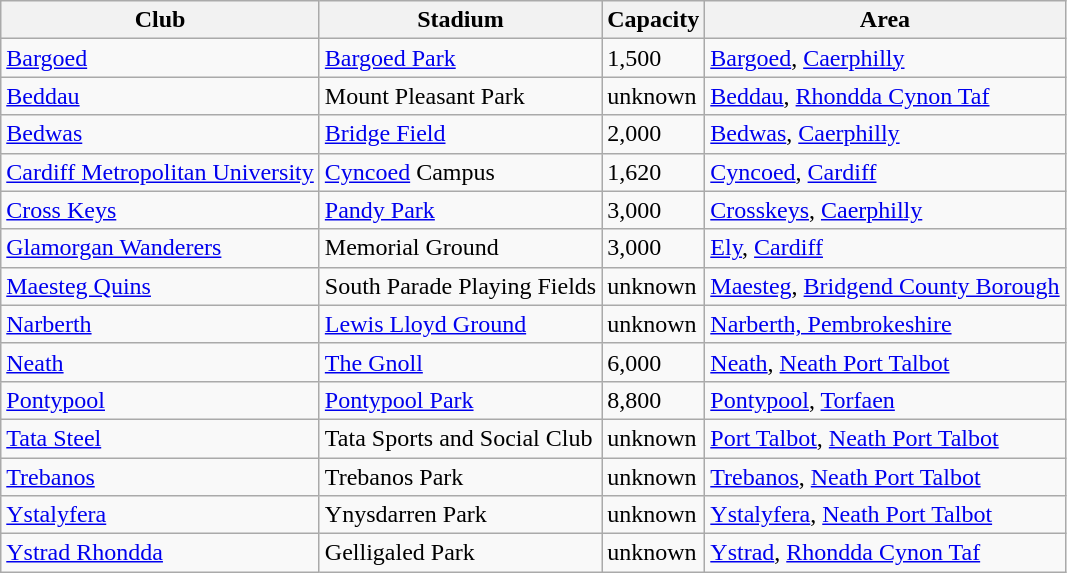<table class="wikitable sortable">
<tr>
<th>Club</th>
<th>Stadium</th>
<th>Capacity</th>
<th>Area</th>
</tr>
<tr>
<td><a href='#'>Bargoed</a></td>
<td><a href='#'>Bargoed Park</a></td>
<td style="text-align:left;">1,500</td>
<td><a href='#'>Bargoed</a>, <a href='#'>Caerphilly</a></td>
</tr>
<tr>
<td><a href='#'>Beddau</a></td>
<td>Mount Pleasant Park</td>
<td style="text-align:left;">unknown</td>
<td><a href='#'>Beddau</a>, <a href='#'>Rhondda Cynon Taf</a></td>
</tr>
<tr>
<td><a href='#'>Bedwas</a></td>
<td><a href='#'>Bridge Field</a></td>
<td style="text-align:left;">2,000</td>
<td><a href='#'>Bedwas</a>, <a href='#'>Caerphilly</a></td>
</tr>
<tr>
<td><a href='#'>Cardiff Metropolitan University</a></td>
<td><a href='#'>Cyncoed</a> Campus</td>
<td style="text-align:left;">1,620</td>
<td><a href='#'>Cyncoed</a>, <a href='#'>Cardiff</a></td>
</tr>
<tr>
<td><a href='#'>Cross Keys</a></td>
<td><a href='#'>Pandy Park</a></td>
<td style="text-align:left;">3,000</td>
<td><a href='#'>Crosskeys</a>, <a href='#'>Caerphilly</a></td>
</tr>
<tr>
<td><a href='#'>Glamorgan Wanderers</a></td>
<td>Memorial Ground</td>
<td style="text-align:left;">3,000</td>
<td><a href='#'>Ely</a>, <a href='#'>Cardiff</a></td>
</tr>
<tr>
<td><a href='#'>Maesteg Quins</a></td>
<td>South Parade Playing Fields</td>
<td style="text-align:left;">unknown</td>
<td><a href='#'>Maesteg</a>, <a href='#'>Bridgend County Borough</a></td>
</tr>
<tr>
<td><a href='#'>Narberth</a></td>
<td><a href='#'>Lewis Lloyd Ground</a></td>
<td style="text-align:left;">unknown</td>
<td><a href='#'>Narberth, Pembrokeshire</a></td>
</tr>
<tr>
<td><a href='#'>Neath</a></td>
<td><a href='#'>The Gnoll</a></td>
<td style="text-align:left;">6,000</td>
<td><a href='#'>Neath</a>, <a href='#'>Neath Port Talbot</a></td>
</tr>
<tr>
<td><a href='#'>Pontypool</a></td>
<td><a href='#'>Pontypool Park</a></td>
<td style="text-align:left;">8,800</td>
<td><a href='#'>Pontypool</a>, <a href='#'>Torfaen</a></td>
</tr>
<tr>
<td><a href='#'>Tata Steel</a></td>
<td>Tata Sports and Social Club</td>
<td style="text-align:left;">unknown</td>
<td><a href='#'>Port Talbot</a>, <a href='#'>Neath Port Talbot</a></td>
</tr>
<tr>
<td><a href='#'>Trebanos</a></td>
<td>Trebanos Park</td>
<td style="text-align:left;">unknown</td>
<td><a href='#'>Trebanos</a>, <a href='#'>Neath Port Talbot</a></td>
</tr>
<tr>
<td><a href='#'>Ystalyfera</a></td>
<td>Ynysdarren Park</td>
<td style="text-align:left;">unknown</td>
<td><a href='#'>Ystalyfera</a>, <a href='#'>Neath Port Talbot</a></td>
</tr>
<tr>
<td><a href='#'>Ystrad Rhondda</a></td>
<td>Gelligaled Park</td>
<td style="text-align:left;">unknown</td>
<td><a href='#'>Ystrad</a>, <a href='#'>Rhondda Cynon Taf</a></td>
</tr>
</table>
